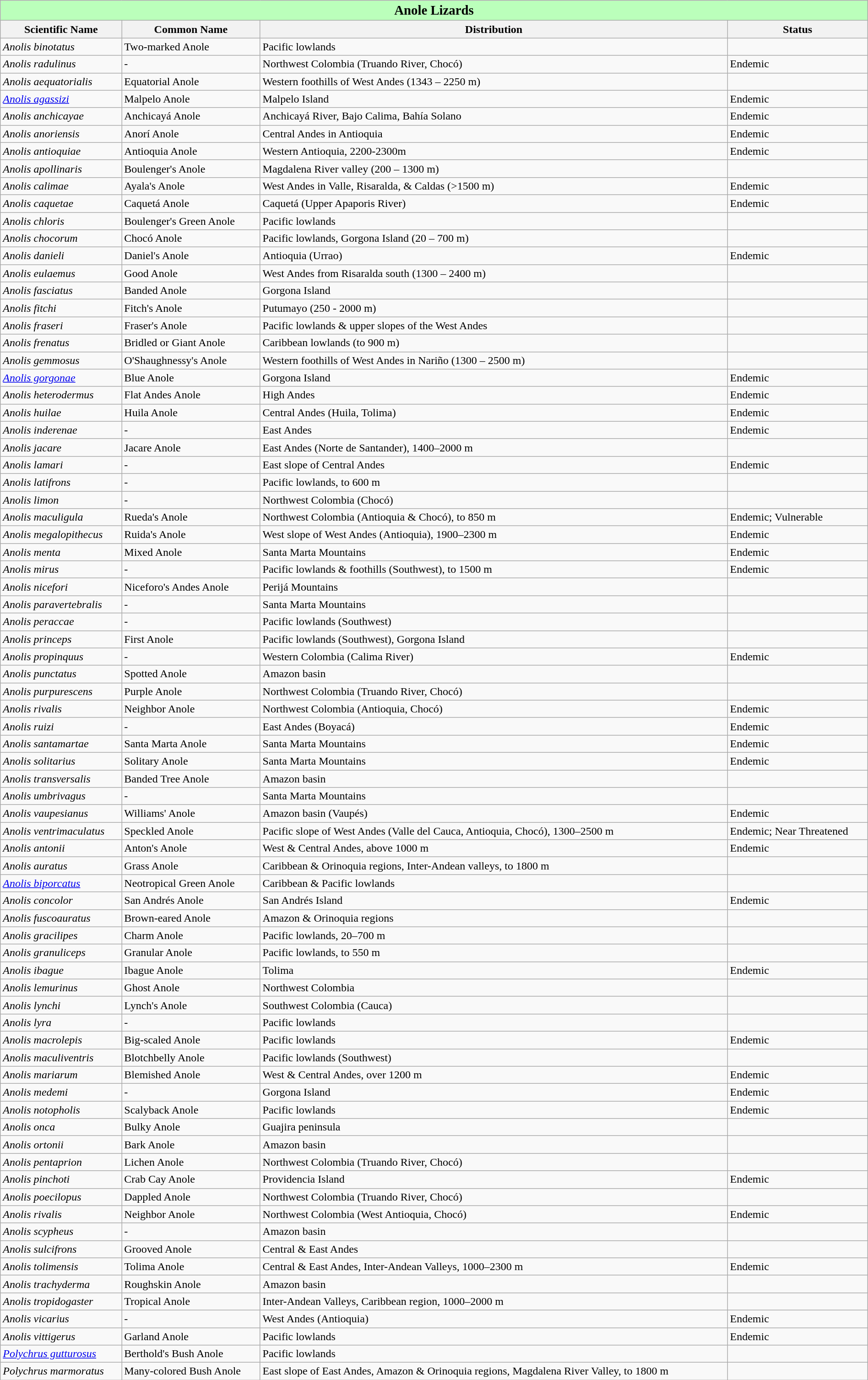<table class="wikitable" style="width:100%;">
<tr>
<td colspan="100%" align="center" bgcolor="#bbffbb"><big><strong>Anole Lizards</strong></big></td>
</tr>
<tr>
<th>Scientific Name</th>
<th>Common Name</th>
<th>Distribution</th>
<th>Status</th>
</tr>
<tr>
<td><em>Anolis binotatus</em></td>
<td>Two-marked Anole</td>
<td>Pacific lowlands</td>
<td></td>
</tr>
<tr>
<td><em>Anolis radulinus</em></td>
<td>-</td>
<td>Northwest Colombia (Truando River, Chocó)</td>
<td><span>Endemic</span></td>
</tr>
<tr>
<td><em>Anolis aequatorialis</em></td>
<td>Equatorial Anole</td>
<td>Western foothills of West Andes (1343 – 2250 m) </td>
<td></td>
</tr>
<tr>
<td><em><a href='#'>Anolis agassizi</a></em></td>
<td>Malpelo Anole</td>
<td>Malpelo Island </td>
<td><span>Endemic</span></td>
</tr>
<tr>
<td><em>Anolis anchicayae</em></td>
<td>Anchicayá Anole</td>
<td>Anchicayá River, Bajo Calima, Bahía Solano </td>
<td><span>Endemic</span></td>
</tr>
<tr>
<td><em>Anolis anoriensis</em> </td>
<td>Anorí Anole</td>
<td>Central Andes in Antioquia</td>
<td><span>Endemic</span></td>
</tr>
<tr>
<td><em>Anolis antioquiae</em> </td>
<td>Antioquia Anole</td>
<td>Western Antioquia, 2200-2300m</td>
<td><span>Endemic</span></td>
</tr>
<tr>
<td><em>Anolis  apollinaris</em></td>
<td>Boulenger's Anole</td>
<td>Magdalena River valley (200 – 1300 m)</td>
<td></td>
</tr>
<tr>
<td><em>Anolis calimae</em></td>
<td>Ayala's Anole</td>
<td>West Andes in Valle, Risaralda, & Caldas (>1500 m)</td>
<td><span>Endemic</span></td>
</tr>
<tr>
<td><em>Anolis caquetae</em></td>
<td>Caquetá Anole</td>
<td>Caquetá (Upper Apaporis River) </td>
<td><span>Endemic</span></td>
</tr>
<tr>
<td><em>Anolis chloris</em></td>
<td>Boulenger's Green Anole</td>
<td>Pacific lowlands</td>
<td></td>
</tr>
<tr>
<td><em>Anolis chocorum</em></td>
<td>Chocó Anole</td>
<td>Pacific lowlands, Gorgona Island (20 – 700 m)</td>
<td></td>
</tr>
<tr>
<td><em>Anolis danieli</em></td>
<td>Daniel's Anole</td>
<td>Antioquia (Urrao)</td>
<td><span>Endemic</span></td>
</tr>
<tr>
<td><em>Anolis eulaemus</em></td>
<td>Good Anole</td>
<td>West Andes from Risaralda south (1300 – 2400 m) </td>
<td></td>
</tr>
<tr>
<td><em>Anolis fasciatus</em></td>
<td>Banded Anole</td>
<td>Gorgona Island</td>
<td></td>
</tr>
<tr>
<td><em>Anolis fitchi</em></td>
<td>Fitch's Anole</td>
<td>Putumayo (250 - 2000 m) </td>
<td></td>
</tr>
<tr>
<td><em>Anolis fraseri</em></td>
<td>Fraser's Anole</td>
<td>Pacific lowlands & upper slopes of the West Andes </td>
<td></td>
</tr>
<tr>
<td><em>Anolis frenatus</em></td>
<td>Bridled or Giant Anole</td>
<td>Caribbean lowlands (to 900 m)</td>
<td></td>
</tr>
<tr - Tri>
<td><em>Anolis gemmosus</em> </td>
<td>O'Shaughnessy's Anole</td>
<td>Western foothills of West Andes in Nariño (1300 – 2500 m) </td>
<td></td>
</tr>
<tr>
<td><em><a href='#'>Anolis gorgonae</a></em></td>
<td>Blue Anole</td>
<td>Gorgona Island</td>
<td><span>Endemic</span></td>
</tr>
<tr>
<td><em>Anolis heterodermus</em></td>
<td>Flat Andes Anole</td>
<td>High Andes</td>
<td><span>Endemic</span></td>
</tr>
<tr>
<td><em>Anolis huilae</em></td>
<td>Huila Anole</td>
<td>Central Andes (Huila, Tolima) </td>
<td><span>Endemic</span></td>
</tr>
<tr>
<td><em>Anolis inderenae</em></td>
<td>-</td>
<td>East Andes</td>
<td><span>Endemic</span></td>
</tr>
<tr>
<td><em>Anolis jacare</em></td>
<td>Jacare Anole</td>
<td>East Andes (Norte de Santander), 1400–2000 m </td>
<td></td>
</tr>
<tr>
<td><em>Anolis lamari</em></td>
<td>-</td>
<td>East slope of Central Andes</td>
<td><span>Endemic</span></td>
</tr>
<tr ->
<td><em>Anolis latifrons</em></td>
<td>-</td>
<td>Pacific lowlands, to 600 m</td>
<td></td>
</tr>
<tr>
<td><em>Anolis limon</em> </td>
<td>-</td>
<td>Northwest Colombia (Chocó)</td>
<td></td>
</tr>
<tr>
<td><em>Anolis maculigula</em></td>
<td>Rueda's Anole</td>
<td>Northwest Colombia (Antioquia & Chocó), to 850 m</td>
<td><span>Endemic</span>; <span>Vulnerable</span> </td>
</tr>
<tr>
<td><em>Anolis megalopithecus</em></td>
<td>Ruida's Anole</td>
<td>West slope of West Andes (Antioquia), 1900–2300 m</td>
<td><span>Endemic</span></td>
</tr>
<tr>
<td><em>Anolis menta</em></td>
<td>Mixed Anole</td>
<td>Santa Marta Mountains</td>
<td><span>Endemic</span></td>
</tr>
<tr>
<td><em>Anolis mirus</em></td>
<td>-</td>
<td>Pacific lowlands & foothills (Southwest), to 1500 m</td>
<td><span>Endemic</span></td>
</tr>
<tr>
<td><em>Anolis nicefori</em></td>
<td>Niceforo's Andes Anole</td>
<td>Perijá Mountains</td>
<td></td>
</tr>
<tr>
<td><em>Anolis paravertebralis</em></td>
<td>-</td>
<td>Santa Marta Mountains</td>
<td></td>
</tr>
<tr>
<td><em>Anolis peraccae</em></td>
<td>-</td>
<td>Pacific lowlands (Southwest)</td>
<td></td>
</tr>
<tr>
<td><em>Anolis princeps</em></td>
<td>First Anole</td>
<td>Pacific lowlands (Southwest), Gorgona Island </td>
<td></td>
</tr>
<tr>
<td><em>Anolis propinquus</em></td>
<td>-</td>
<td>Western Colombia (Calima River)</td>
<td><span>Endemic</span></td>
</tr>
<tr>
<td><em>Anolis punctatus</em></td>
<td>Spotted Anole</td>
<td>Amazon basin</td>
<td></td>
</tr>
<tr>
<td><em>Anolis purpurescens</em></td>
<td>Purple Anole</td>
<td>Northwest Colombia (Truando River, Chocó)</td>
<td></td>
</tr>
<tr>
<td><em>Anolis rivalis</em></td>
<td>Neighbor Anole</td>
<td>Northwest Colombia (Antioquia, Chocó)</td>
<td><span>Endemic</span></td>
</tr>
<tr>
<td><em>Anolis ruizi</em></td>
<td>-</td>
<td>East Andes (Boyacá)</td>
<td><span>Endemic</span></td>
</tr>
<tr>
<td><em>Anolis santamartae</em></td>
<td>Santa Marta Anole</td>
<td>Santa Marta Mountains</td>
<td><span>Endemic</span></td>
</tr>
<tr>
<td><em>Anolis solitarius</em></td>
<td>Solitary Anole</td>
<td>Santa Marta Mountains</td>
<td><span>Endemic</span></td>
</tr>
<tr>
<td><em>Anolis transversalis</em></td>
<td>Banded Tree Anole</td>
<td>Amazon basin</td>
<td></td>
</tr>
<tr>
<td><em>Anolis umbrivagus</em></td>
<td>-</td>
<td>Santa Marta Mountains</td>
<td></td>
</tr>
<tr>
<td><em>Anolis vaupesianus</em></td>
<td>Williams' Anole</td>
<td>Amazon basin (Vaupés)</td>
<td><span>Endemic</span></td>
</tr>
<tr>
<td><em>Anolis ventrimaculatus</em></td>
<td>Speckled Anole</td>
<td>Pacific slope of West Andes (Valle del Cauca, Antioquia, Chocó), 1300–2500 m</td>
<td><span>Endemic</span>; <span>Near Threatened</span> </td>
</tr>
<tr>
<td><em>Anolis antonii</em></td>
<td>Anton's Anole</td>
<td>West & Central Andes, above 1000 m</td>
<td><span>Endemic</span></td>
</tr>
<tr>
<td><em>Anolis auratus</em></td>
<td>Grass Anole</td>
<td>Caribbean & Orinoquia regions, Inter-Andean valleys, to 1800 m</td>
<td></td>
</tr>
<tr>
<td><em><a href='#'>Anolis biporcatus</a></em></td>
<td>Neotropical Green Anole</td>
<td>Caribbean & Pacific lowlands</td>
<td></td>
</tr>
<tr>
<td><em>Anolis concolor</em></td>
<td>San Andrés Anole</td>
<td>San Andrés Island</td>
<td><span>Endemic</span></td>
</tr>
<tr>
<td><em>Anolis fuscoauratus</em></td>
<td>Brown-eared Anole</td>
<td>Amazon & Orinoquia regions</td>
<td></td>
</tr>
<tr>
<td><em>Anolis gracilipes</em></td>
<td>Charm Anole</td>
<td>Pacific lowlands, 20–700 m</td>
<td></td>
</tr>
<tr>
<td><em>Anolis granuliceps</em></td>
<td>Granular Anole</td>
<td>Pacific lowlands, to 550 m </td>
<td></td>
</tr>
<tr>
<td><em>Anolis ibague</em></td>
<td>Ibague Anole</td>
<td>Tolima</td>
<td><span>Endemic</span></td>
</tr>
<tr>
<td><em>Anolis lemurinus</em></td>
<td>Ghost Anole</td>
<td>Northwest Colombia</td>
<td></td>
</tr>
<tr>
<td><em>Anolis lynchi</em></td>
<td>Lynch's Anole</td>
<td>Southwest Colombia (Cauca)</td>
<td></td>
</tr>
<tr>
<td><em>Anolis lyra</em></td>
<td>-</td>
<td>Pacific lowlands</td>
<td></td>
</tr>
<tr>
<td><em>Anolis macrolepis</em></td>
<td>Big-scaled Anole</td>
<td>Pacific lowlands</td>
<td><span>Endemic</span></td>
</tr>
<tr>
<td><em>Anolis maculiventris</em></td>
<td>Blotchbelly Anole</td>
<td>Pacific lowlands (Southwest)</td>
<td></td>
</tr>
<tr>
<td><em>Anolis mariarum</em></td>
<td>Blemished Anole</td>
<td>West & Central Andes, over 1200 m</td>
<td><span>Endemic</span></td>
</tr>
<tr>
<td><em>Anolis medemi</em></td>
<td>-</td>
<td>Gorgona Island</td>
<td><span>Endemic</span></td>
</tr>
<tr>
<td><em>Anolis notopholis</em></td>
<td>Scalyback Anole</td>
<td>Pacific lowlands</td>
<td><span>Endemic</span></td>
</tr>
<tr>
<td><em>Anolis onca</em></td>
<td>Bulky Anole</td>
<td>Guajira peninsula</td>
<td></td>
</tr>
<tr>
<td><em>Anolis ortonii</em></td>
<td>Bark Anole</td>
<td>Amazon basin</td>
<td></td>
</tr>
<tr>
<td><em>Anolis pentaprion</em></td>
<td>Lichen Anole</td>
<td>Northwest Colombia (Truando River, Chocó)</td>
<td></td>
</tr>
<tr>
<td><em>Anolis pinchoti</em></td>
<td>Crab Cay Anole</td>
<td>Providencia Island</td>
<td><span>Endemic</span></td>
</tr>
<tr>
<td><em>Anolis poecilopus</em></td>
<td>Dappled Anole</td>
<td>Northwest Colombia (Truando River, Chocó)</td>
<td></td>
</tr>
<tr>
<td><em>Anolis rivalis</em></td>
<td>Neighbor Anole</td>
<td>Northwest Colombia (West Antioquia, Chocó)</td>
<td><span>Endemic</span></td>
</tr>
<tr>
<td><em>Anolis scypheus</em></td>
<td>-</td>
<td>Amazon basin</td>
<td></td>
</tr>
<tr>
<td><em>Anolis sulcifrons</em></td>
<td>Grooved Anole</td>
<td>Central & East Andes</td>
<td></td>
</tr>
<tr>
<td><em>Anolis tolimensis</em></td>
<td>Tolima Anole</td>
<td>Central & East Andes, Inter-Andean Valleys, 1000–2300 m </td>
<td><span>Endemic</span></td>
</tr>
<tr>
<td><em>Anolis trachyderma</em></td>
<td>Roughskin Anole</td>
<td>Amazon basin</td>
<td></td>
</tr>
<tr>
<td><em>Anolis tropidogaster</em></td>
<td>Tropical Anole</td>
<td>Inter-Andean Valleys, Caribbean region, 1000–2000 m </td>
<td></td>
</tr>
<tr>
<td><em>Anolis vicarius</em></td>
<td>-</td>
<td>West Andes (Antioquia)</td>
<td><span>Endemic</span></td>
</tr>
<tr>
<td><em>Anolis vittigerus</em></td>
<td>Garland Anole</td>
<td>Pacific lowlands</td>
<td><span>Endemic</span></td>
</tr>
<tr>
<td><em><a href='#'>Polychrus gutturosus</a></em></td>
<td>Berthold's Bush Anole</td>
<td>Pacific lowlands</td>
<td></td>
</tr>
<tr>
<td><em>Polychrus marmoratus</em></td>
<td>Many-colored Bush Anole</td>
<td>East slope of East Andes, Amazon & Orinoquia regions, Magdalena River Valley, to 1800 m <br></td>
<td></td>
</tr>
</table>
